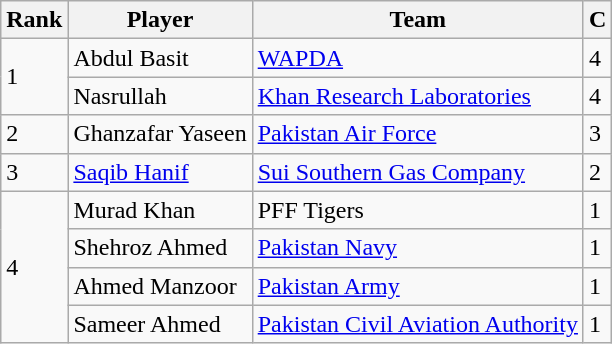<table class="wikitable">
<tr>
<th>Rank</th>
<th>Player</th>
<th>Team</th>
<th>C</th>
</tr>
<tr>
<td rowspan="2">1</td>
<td>Abdul Basit</td>
<td><a href='#'>WAPDA</a></td>
<td>4</td>
</tr>
<tr>
<td>Nasrullah</td>
<td><a href='#'>Khan Research Laboratories</a></td>
<td>4</td>
</tr>
<tr>
<td>2</td>
<td>Ghanzafar Yaseen</td>
<td><a href='#'>Pakistan Air Force</a></td>
<td>3</td>
</tr>
<tr>
<td>3</td>
<td><a href='#'>Saqib Hanif</a></td>
<td><a href='#'>Sui Southern Gas Company</a></td>
<td>2</td>
</tr>
<tr>
<td rowspan="4">4</td>
<td>Murad Khan</td>
<td>PFF Tigers</td>
<td>1</td>
</tr>
<tr>
<td>Shehroz Ahmed</td>
<td><a href='#'>Pakistan Navy</a></td>
<td>1</td>
</tr>
<tr>
<td>Ahmed Manzoor</td>
<td><a href='#'>Pakistan Army</a></td>
<td>1</td>
</tr>
<tr>
<td>Sameer Ahmed</td>
<td><a href='#'>Pakistan Civil Aviation Authority</a></td>
<td>1</td>
</tr>
</table>
